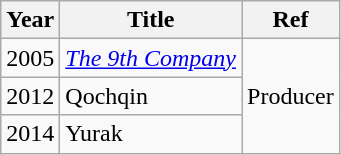<table class="wikitable sortable">
<tr>
<th>Year</th>
<th>Title</th>
<th>Ref</th>
</tr>
<tr>
<td>2005</td>
<td><em><a href='#'>The 9th Company</a></em></td>
<td rowspan="3">Producer</td>
</tr>
<tr>
<td>2012</td>
<td>Qochqin</td>
</tr>
<tr>
<td>2014</td>
<td>Yurak</td>
</tr>
</table>
